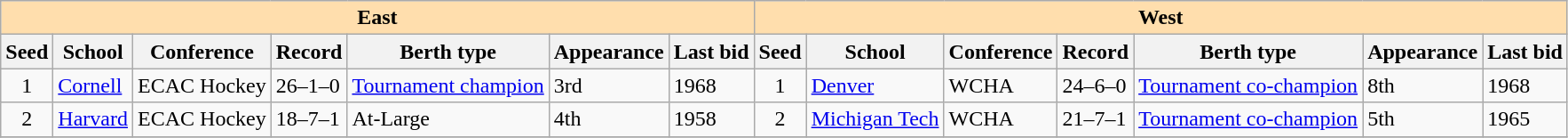<table class="wikitable">
<tr>
<th colspan="7" style="background:#ffdead;">East</th>
<th colspan="7" style="background:#ffdead;">West</th>
</tr>
<tr>
<th>Seed</th>
<th>School</th>
<th>Conference</th>
<th>Record</th>
<th>Berth type</th>
<th>Appearance</th>
<th>Last bid</th>
<th>Seed</th>
<th>School</th>
<th>Conference</th>
<th>Record</th>
<th>Berth type</th>
<th>Appearance</th>
<th>Last bid</th>
</tr>
<tr>
<td align=center>1</td>
<td><a href='#'>Cornell</a></td>
<td>ECAC Hockey</td>
<td>26–1–0</td>
<td><a href='#'>Tournament champion</a></td>
<td>3rd</td>
<td>1968</td>
<td align=center>1</td>
<td><a href='#'>Denver</a></td>
<td>WCHA</td>
<td>24–6–0</td>
<td><a href='#'>Tournament co-champion</a></td>
<td>8th</td>
<td>1968</td>
</tr>
<tr>
<td align=center>2</td>
<td><a href='#'>Harvard</a></td>
<td>ECAC Hockey</td>
<td>18–7–1</td>
<td>At-Large</td>
<td>4th</td>
<td>1958</td>
<td align=center>2</td>
<td><a href='#'>Michigan Tech</a></td>
<td>WCHA</td>
<td>21–7–1</td>
<td><a href='#'>Tournament co-champion</a></td>
<td>5th</td>
<td>1965</td>
</tr>
<tr>
</tr>
</table>
